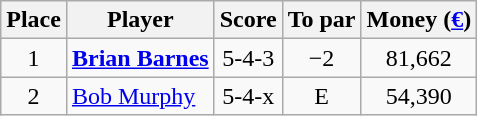<table class="wikitable">
<tr>
<th>Place</th>
<th>Player</th>
<th>Score</th>
<th>To par</th>
<th>Money (<a href='#'>€</a>)</th>
</tr>
<tr>
<td align=center>1</td>
<td> <strong><a href='#'>Brian Barnes</a></strong></td>
<td align=center>5-4-3</td>
<td align=center>−2</td>
<td align=center>81,662</td>
</tr>
<tr>
<td align=center>2</td>
<td> <a href='#'>Bob Murphy</a></td>
<td align=center>5-4-x</td>
<td align=center>E</td>
<td align=center>54,390</td>
</tr>
</table>
